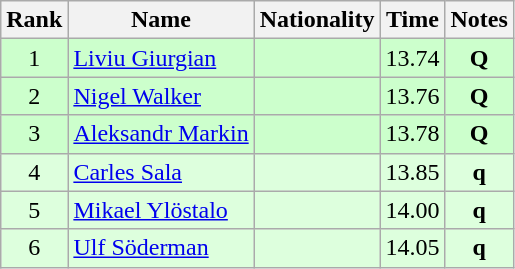<table class="wikitable sortable" style="text-align:center">
<tr>
<th>Rank</th>
<th>Name</th>
<th>Nationality</th>
<th>Time</th>
<th>Notes</th>
</tr>
<tr bgcolor=ccffcc>
<td>1</td>
<td align=left><a href='#'>Liviu Giurgian</a></td>
<td align=left></td>
<td>13.74</td>
<td><strong>Q</strong></td>
</tr>
<tr bgcolor=ccffcc>
<td>2</td>
<td align=left><a href='#'>Nigel Walker</a></td>
<td align=left></td>
<td>13.76</td>
<td><strong>Q</strong></td>
</tr>
<tr bgcolor=ccffcc>
<td>3</td>
<td align=left><a href='#'>Aleksandr Markin</a></td>
<td align=left></td>
<td>13.78</td>
<td><strong>Q</strong></td>
</tr>
<tr bgcolor=ddffdd>
<td>4</td>
<td align=left><a href='#'>Carles Sala</a></td>
<td align=left></td>
<td>13.85</td>
<td><strong>q</strong></td>
</tr>
<tr bgcolor=ddffdd>
<td>5</td>
<td align=left><a href='#'>Mikael Ylöstalo</a></td>
<td align=left></td>
<td>14.00</td>
<td><strong>q</strong></td>
</tr>
<tr bgcolor=ddffdd>
<td>6</td>
<td align=left><a href='#'>Ulf Söderman</a></td>
<td align=left></td>
<td>14.05</td>
<td><strong>q</strong></td>
</tr>
</table>
